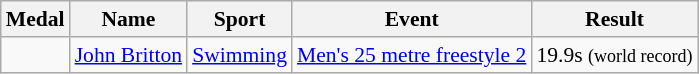<table class="wikitable sortable" style="font-size:90%">
<tr>
<th>Medal</th>
<th>Name</th>
<th>Sport</th>
<th>Event</th>
<th>Result</th>
</tr>
<tr>
<td></td>
<td><a href='#'>John Britton</a></td>
<td><a href='#'>Swimming</a></td>
<td><a href='#'>Men's 25 metre freestyle 2</a></td>
<td>19.9s <small>(world record)</small></td>
</tr>
</table>
